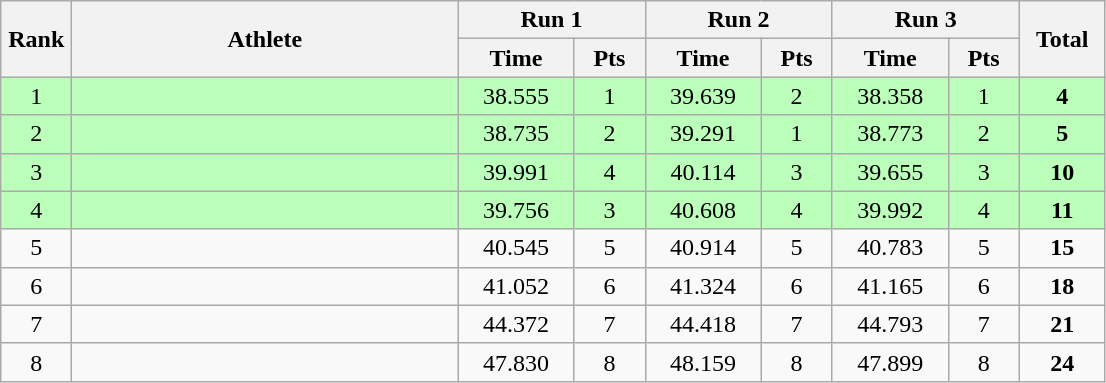<table class=wikitable style="text-align:center">
<tr>
<th rowspan="2" width=40>Rank</th>
<th rowspan="2" width=250>Athlete</th>
<th colspan="2">Run 1</th>
<th colspan="2">Run 2</th>
<th colspan="2">Run 3</th>
<th rowspan="2" width=50>Total</th>
</tr>
<tr>
<th width=70>Time</th>
<th width=40>Pts</th>
<th width=70>Time</th>
<th width=40>Pts</th>
<th width=70>Time</th>
<th width=40>Pts</th>
</tr>
<tr bgcolor=bbffbb>
<td>1</td>
<td align=left></td>
<td>38.555</td>
<td>1</td>
<td>39.639</td>
<td>2</td>
<td>38.358</td>
<td>1</td>
<td><strong>4</strong></td>
</tr>
<tr bgcolor=bbffbb>
<td>2</td>
<td align=left></td>
<td>38.735</td>
<td>2</td>
<td>39.291</td>
<td>1</td>
<td>38.773</td>
<td>2</td>
<td><strong>5</strong></td>
</tr>
<tr bgcolor=bbffbb>
<td>3</td>
<td align=left></td>
<td>39.991</td>
<td>4</td>
<td>40.114</td>
<td>3</td>
<td>39.655</td>
<td>3</td>
<td><strong>10</strong></td>
</tr>
<tr bgcolor=bbffbb>
<td>4</td>
<td align=left></td>
<td>39.756</td>
<td>3</td>
<td>40.608</td>
<td>4</td>
<td>39.992</td>
<td>4</td>
<td><strong>11</strong></td>
</tr>
<tr>
<td>5</td>
<td align=left></td>
<td>40.545</td>
<td>5</td>
<td>40.914</td>
<td>5</td>
<td>40.783</td>
<td>5</td>
<td><strong>15</strong></td>
</tr>
<tr>
<td>6</td>
<td align=left></td>
<td>41.052</td>
<td>6</td>
<td>41.324</td>
<td>6</td>
<td>41.165</td>
<td>6</td>
<td><strong>18</strong></td>
</tr>
<tr>
<td>7</td>
<td align=left></td>
<td>44.372</td>
<td>7</td>
<td>44.418</td>
<td>7</td>
<td>44.793</td>
<td>7</td>
<td><strong>21</strong></td>
</tr>
<tr>
<td>8</td>
<td align=left></td>
<td>47.830</td>
<td>8</td>
<td>48.159</td>
<td>8</td>
<td>47.899</td>
<td>8</td>
<td><strong>24</strong></td>
</tr>
</table>
